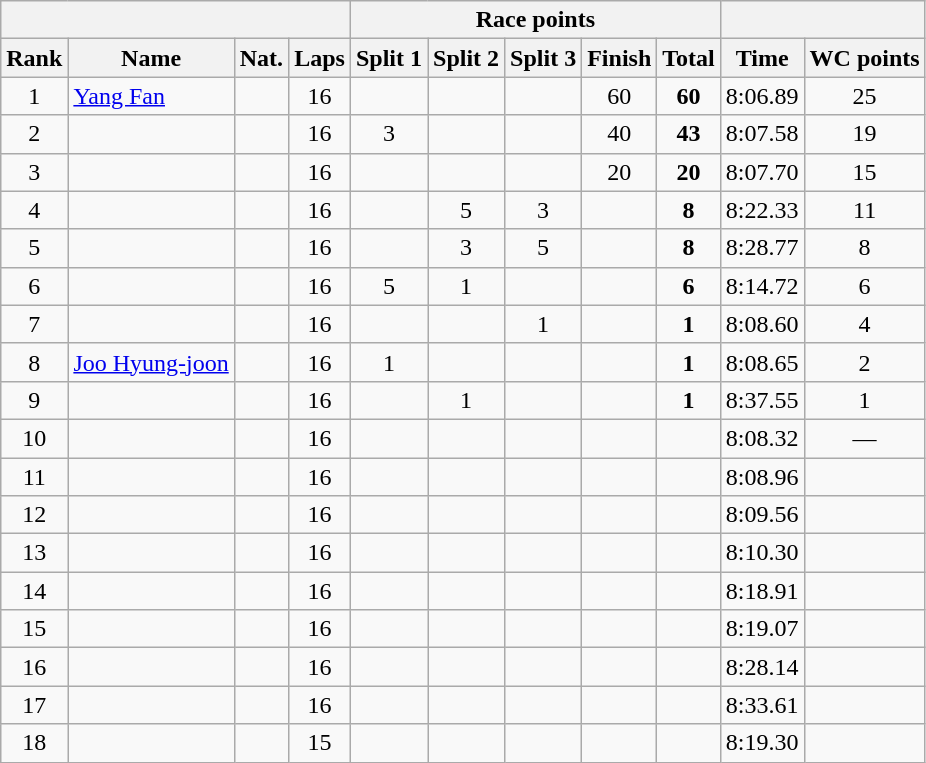<table class="wikitable sortable" style="text-align:center">
<tr>
<th colspan=4></th>
<th colspan=5>Race points</th>
<th colspan=2></th>
</tr>
<tr>
<th>Rank</th>
<th>Name</th>
<th>Nat.</th>
<th>Laps</th>
<th>Split 1</th>
<th>Split 2</th>
<th>Split 3</th>
<th>Finish</th>
<th>Total</th>
<th>Time</th>
<th>WC points</th>
</tr>
<tr>
<td>1</td>
<td align=left><a href='#'>Yang Fan</a></td>
<td></td>
<td>16</td>
<td></td>
<td></td>
<td></td>
<td>60</td>
<td><strong>60</strong></td>
<td>8:06.89</td>
<td>25</td>
</tr>
<tr>
<td>2</td>
<td align=left></td>
<td></td>
<td>16</td>
<td>3</td>
<td></td>
<td></td>
<td>40</td>
<td><strong>43</strong></td>
<td>8:07.58</td>
<td>19</td>
</tr>
<tr>
<td>3</td>
<td align=left></td>
<td></td>
<td>16</td>
<td></td>
<td></td>
<td></td>
<td>20</td>
<td><strong>20</strong></td>
<td>8:07.70</td>
<td>15</td>
</tr>
<tr>
<td>4</td>
<td align=left></td>
<td></td>
<td>16</td>
<td></td>
<td>5</td>
<td>3</td>
<td></td>
<td><strong>8</strong></td>
<td>8:22.33</td>
<td>11</td>
</tr>
<tr>
<td>5</td>
<td align=left></td>
<td></td>
<td>16</td>
<td></td>
<td>3</td>
<td>5</td>
<td></td>
<td><strong>8</strong></td>
<td>8:28.77</td>
<td>8</td>
</tr>
<tr>
<td>6</td>
<td align=left></td>
<td></td>
<td>16</td>
<td>5</td>
<td>1</td>
<td></td>
<td></td>
<td><strong>6</strong></td>
<td>8:14.72</td>
<td>6</td>
</tr>
<tr>
<td>7</td>
<td align=left></td>
<td></td>
<td>16</td>
<td></td>
<td></td>
<td>1</td>
<td></td>
<td><strong>1</strong></td>
<td>8:08.60</td>
<td>4</td>
</tr>
<tr>
<td>8</td>
<td align=left><a href='#'>Joo Hyung-joon</a></td>
<td></td>
<td>16</td>
<td>1</td>
<td></td>
<td></td>
<td></td>
<td><strong>1</strong></td>
<td>8:08.65</td>
<td>2</td>
</tr>
<tr>
<td>9</td>
<td align=left></td>
<td></td>
<td>16</td>
<td></td>
<td>1</td>
<td></td>
<td></td>
<td><strong>1</strong></td>
<td>8:37.55</td>
<td>1</td>
</tr>
<tr>
<td>10</td>
<td align=left></td>
<td></td>
<td>16</td>
<td></td>
<td></td>
<td></td>
<td></td>
<td></td>
<td>8:08.32</td>
<td>—</td>
</tr>
<tr>
<td>11</td>
<td align=left></td>
<td></td>
<td>16</td>
<td></td>
<td></td>
<td></td>
<td></td>
<td></td>
<td>8:08.96</td>
<td></td>
</tr>
<tr>
<td>12</td>
<td align=left></td>
<td></td>
<td>16</td>
<td></td>
<td></td>
<td></td>
<td></td>
<td></td>
<td>8:09.56</td>
<td></td>
</tr>
<tr>
<td>13</td>
<td align=left></td>
<td></td>
<td>16</td>
<td></td>
<td></td>
<td></td>
<td></td>
<td></td>
<td>8:10.30</td>
<td></td>
</tr>
<tr>
<td>14</td>
<td align=left></td>
<td></td>
<td>16</td>
<td></td>
<td></td>
<td></td>
<td></td>
<td></td>
<td>8:18.91</td>
<td></td>
</tr>
<tr>
<td>15</td>
<td align=left></td>
<td></td>
<td>16</td>
<td></td>
<td></td>
<td></td>
<td></td>
<td></td>
<td>8:19.07</td>
<td></td>
</tr>
<tr>
<td>16</td>
<td align=left></td>
<td></td>
<td>16</td>
<td></td>
<td></td>
<td></td>
<td></td>
<td></td>
<td>8:28.14</td>
<td></td>
</tr>
<tr>
<td>17</td>
<td align=left></td>
<td></td>
<td>16</td>
<td></td>
<td></td>
<td></td>
<td></td>
<td></td>
<td>8:33.61</td>
<td></td>
</tr>
<tr>
<td>18</td>
<td align=left></td>
<td></td>
<td>15</td>
<td></td>
<td></td>
<td></td>
<td></td>
<td></td>
<td>8:19.30</td>
<td></td>
</tr>
</table>
